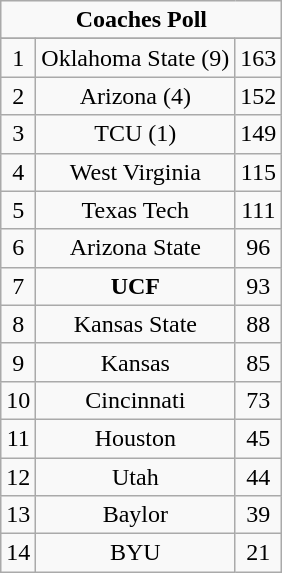<table class="wikitable">
<tr style="text-align:center;">
<td colspan="3"><strong>Coaches Poll</strong></td>
</tr>
<tr style="text-align:center;">
</tr>
<tr style="text-align:center;">
<td>1</td>
<td>Oklahoma State (9)</td>
<td>163</td>
</tr>
<tr style="text-align:center;">
<td>2</td>
<td>Arizona (4)</td>
<td>152</td>
</tr>
<tr style="text-align:center;">
<td>3</td>
<td>TCU (1)</td>
<td>149</td>
</tr>
<tr style="text-align:center;">
<td>4</td>
<td>West Virginia</td>
<td>115</td>
</tr>
<tr style="text-align:center;">
<td>5</td>
<td>Texas Tech</td>
<td>111</td>
</tr>
<tr style="text-align:center;">
<td>6</td>
<td>Arizona State</td>
<td>96</td>
</tr>
<tr style="text-align:center;">
<td>7</td>
<td><strong>UCF</strong></td>
<td>93</td>
</tr>
<tr style="text-align:center;">
<td>8</td>
<td>Kansas State</td>
<td>88</td>
</tr>
<tr style="text-align:center;">
<td>9</td>
<td>Kansas</td>
<td>85</td>
</tr>
<tr style="text-align:center;">
<td>10</td>
<td>Cincinnati</td>
<td>73</td>
</tr>
<tr style="text-align:center;">
<td>11</td>
<td>Houston</td>
<td>45</td>
</tr>
<tr style="text-align:center;">
<td>12</td>
<td>Utah</td>
<td>44</td>
</tr>
<tr style="text-align:center;">
<td>13</td>
<td>Baylor</td>
<td>39</td>
</tr>
<tr style="text-align:center;">
<td>14</td>
<td>BYU</td>
<td>21</td>
</tr>
</table>
